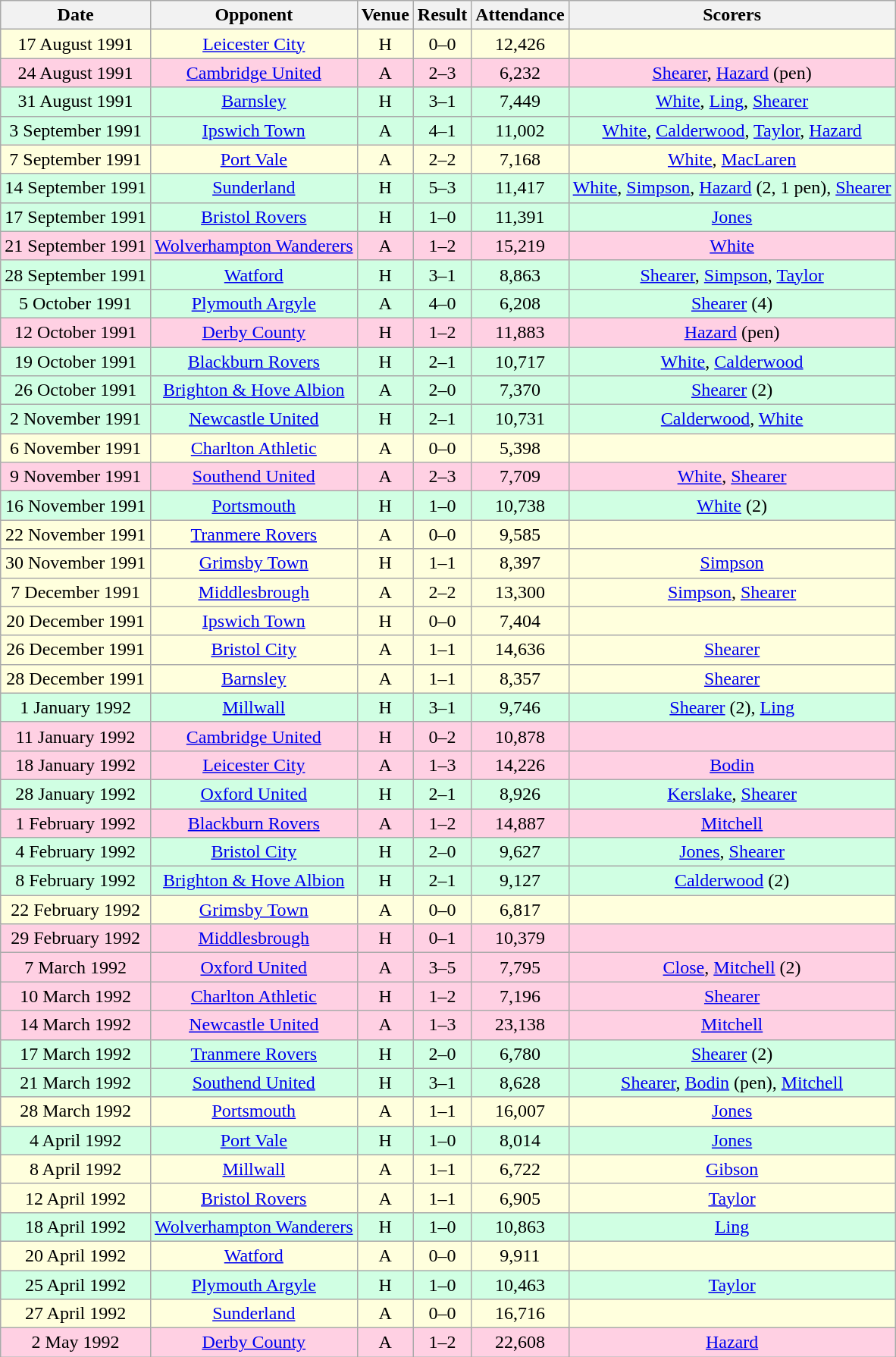<table class="wikitable sortable" style="font-size:100%; text-align:center">
<tr>
<th>Date</th>
<th>Opponent</th>
<th>Venue</th>
<th>Result</th>
<th>Attendance</th>
<th>Scorers</th>
</tr>
<tr style="background-color: #ffffdd;">
<td>17 August 1991</td>
<td><a href='#'>Leicester City</a></td>
<td>H</td>
<td>0–0</td>
<td>12,426</td>
<td></td>
</tr>
<tr style="background-color: #ffd0e3;">
<td>24 August 1991</td>
<td><a href='#'>Cambridge United</a></td>
<td>A</td>
<td>2–3</td>
<td>6,232</td>
<td><a href='#'>Shearer</a>, <a href='#'>Hazard</a> (pen)</td>
</tr>
<tr style="background-color: #d0ffe3;">
<td>31 August 1991</td>
<td><a href='#'>Barnsley</a></td>
<td>H</td>
<td>3–1</td>
<td>7,449</td>
<td><a href='#'>White</a>, <a href='#'>Ling</a>, <a href='#'>Shearer</a></td>
</tr>
<tr style="background-color: #d0ffe3;">
<td>3 September 1991</td>
<td><a href='#'>Ipswich Town</a></td>
<td>A</td>
<td>4–1</td>
<td>11,002</td>
<td><a href='#'>White</a>, <a href='#'>Calderwood</a>, <a href='#'>Taylor</a>, <a href='#'>Hazard</a></td>
</tr>
<tr style="background-color: #ffffdd;">
<td>7 September 1991</td>
<td><a href='#'>Port Vale</a></td>
<td>A</td>
<td>2–2</td>
<td>7,168</td>
<td><a href='#'>White</a>, <a href='#'>MacLaren</a></td>
</tr>
<tr style="background-color: #d0ffe3;">
<td>14 September 1991</td>
<td><a href='#'>Sunderland</a></td>
<td>H</td>
<td>5–3</td>
<td>11,417</td>
<td><a href='#'>White</a>, <a href='#'>Simpson</a>, <a href='#'>Hazard</a> (2, 1 pen), <a href='#'>Shearer</a></td>
</tr>
<tr style="background-color: #d0ffe3;">
<td>17 September 1991</td>
<td><a href='#'>Bristol Rovers</a></td>
<td>H</td>
<td>1–0</td>
<td>11,391</td>
<td><a href='#'>Jones</a></td>
</tr>
<tr style="background-color: #ffd0e3;">
<td>21 September 1991</td>
<td><a href='#'>Wolverhampton Wanderers</a></td>
<td>A</td>
<td>1–2</td>
<td>15,219</td>
<td><a href='#'>White</a></td>
</tr>
<tr style="background-color: #d0ffe3;">
<td>28 September 1991</td>
<td><a href='#'>Watford</a></td>
<td>H</td>
<td>3–1</td>
<td>8,863</td>
<td><a href='#'>Shearer</a>, <a href='#'>Simpson</a>, <a href='#'>Taylor</a></td>
</tr>
<tr style="background-color: #d0ffe3;">
<td>5 October 1991</td>
<td><a href='#'>Plymouth Argyle</a></td>
<td>A</td>
<td>4–0</td>
<td>6,208</td>
<td><a href='#'>Shearer</a> (4)</td>
</tr>
<tr style="background-color: #ffd0e3;">
<td>12 October 1991</td>
<td><a href='#'>Derby County</a></td>
<td>H</td>
<td>1–2</td>
<td>11,883</td>
<td><a href='#'>Hazard</a> (pen)</td>
</tr>
<tr style="background-color: #d0ffe3;">
<td>19 October 1991</td>
<td><a href='#'>Blackburn Rovers</a></td>
<td>H</td>
<td>2–1</td>
<td>10,717</td>
<td><a href='#'>White</a>, <a href='#'>Calderwood</a></td>
</tr>
<tr style="background-color: #d0ffe3;">
<td>26 October 1991</td>
<td><a href='#'>Brighton & Hove Albion</a></td>
<td>A</td>
<td>2–0</td>
<td>7,370</td>
<td><a href='#'>Shearer</a> (2)</td>
</tr>
<tr style="background-color: #d0ffe3;">
<td>2 November 1991</td>
<td><a href='#'>Newcastle United</a></td>
<td>H</td>
<td>2–1</td>
<td>10,731</td>
<td><a href='#'>Calderwood</a>, <a href='#'>White</a></td>
</tr>
<tr style="background-color: #ffffdd;">
<td>6 November 1991</td>
<td><a href='#'>Charlton Athletic</a></td>
<td>A</td>
<td>0–0</td>
<td>5,398</td>
<td></td>
</tr>
<tr style="background-color: #ffd0e3;">
<td>9 November 1991</td>
<td><a href='#'>Southend United</a></td>
<td>A</td>
<td>2–3</td>
<td>7,709</td>
<td><a href='#'>White</a>, <a href='#'>Shearer</a></td>
</tr>
<tr style="background-color: #d0ffe3;">
<td>16 November 1991</td>
<td><a href='#'>Portsmouth</a></td>
<td>H</td>
<td>1–0</td>
<td>10,738</td>
<td><a href='#'>White</a> (2)</td>
</tr>
<tr style="background-color: #ffffdd;">
<td>22 November 1991</td>
<td><a href='#'>Tranmere Rovers</a></td>
<td>A</td>
<td>0–0</td>
<td>9,585</td>
<td></td>
</tr>
<tr style="background-color: #ffffdd;">
<td>30 November 1991</td>
<td><a href='#'>Grimsby Town</a></td>
<td>H</td>
<td>1–1</td>
<td>8,397</td>
<td><a href='#'>Simpson</a></td>
</tr>
<tr style="background-color: #ffffdd;">
<td>7 December 1991</td>
<td><a href='#'>Middlesbrough</a></td>
<td>A</td>
<td>2–2</td>
<td>13,300</td>
<td><a href='#'>Simpson</a>, <a href='#'>Shearer</a></td>
</tr>
<tr style="background-color: #ffffdd;">
<td>20 December 1991</td>
<td><a href='#'>Ipswich Town</a></td>
<td>H</td>
<td>0–0</td>
<td>7,404</td>
<td></td>
</tr>
<tr style="background-color: #ffffdd;">
<td>26 December 1991</td>
<td><a href='#'>Bristol City</a></td>
<td>A</td>
<td>1–1</td>
<td>14,636</td>
<td><a href='#'>Shearer</a></td>
</tr>
<tr style="background-color: #ffffdd;">
<td>28 December 1991</td>
<td><a href='#'>Barnsley</a></td>
<td>A</td>
<td>1–1</td>
<td>8,357</td>
<td><a href='#'>Shearer</a></td>
</tr>
<tr style="background-color: #d0ffe3;">
<td>1 January 1992</td>
<td><a href='#'>Millwall</a></td>
<td>H</td>
<td>3–1</td>
<td>9,746</td>
<td><a href='#'>Shearer</a> (2), <a href='#'>Ling</a></td>
</tr>
<tr style="background-color: #ffd0e3;">
<td>11 January 1992</td>
<td><a href='#'>Cambridge United</a></td>
<td>H</td>
<td>0–2</td>
<td>10,878</td>
<td></td>
</tr>
<tr style="background-color: #ffd0e3;">
<td>18 January 1992</td>
<td><a href='#'>Leicester City</a></td>
<td>A</td>
<td>1–3</td>
<td>14,226</td>
<td><a href='#'>Bodin</a></td>
</tr>
<tr style="background-color: #d0ffe3;">
<td>28 January 1992</td>
<td><a href='#'>Oxford United</a></td>
<td>H</td>
<td>2–1</td>
<td>8,926</td>
<td><a href='#'>Kerslake</a>, <a href='#'>Shearer</a></td>
</tr>
<tr style="background-color: #ffd0e3;">
<td>1 February 1992</td>
<td><a href='#'>Blackburn Rovers</a></td>
<td>A</td>
<td>1–2</td>
<td>14,887</td>
<td><a href='#'>Mitchell</a></td>
</tr>
<tr style="background-color: #d0ffe3;">
<td>4 February 1992</td>
<td><a href='#'>Bristol City</a></td>
<td>H</td>
<td>2–0</td>
<td>9,627</td>
<td><a href='#'>Jones</a>, <a href='#'>Shearer</a></td>
</tr>
<tr style="background-color: #d0ffe3;">
<td>8 February 1992</td>
<td><a href='#'>Brighton & Hove Albion</a></td>
<td>H</td>
<td>2–1</td>
<td>9,127</td>
<td><a href='#'>Calderwood</a> (2)</td>
</tr>
<tr style="background-color: #ffffdd;">
<td>22 February 1992</td>
<td><a href='#'>Grimsby Town</a></td>
<td>A</td>
<td>0–0</td>
<td>6,817</td>
<td></td>
</tr>
<tr style="background-color: #ffd0e3;">
<td>29 February 1992</td>
<td><a href='#'>Middlesbrough</a></td>
<td>H</td>
<td>0–1</td>
<td>10,379</td>
<td></td>
</tr>
<tr style="background-color: #ffd0e3;">
<td>7 March 1992</td>
<td><a href='#'>Oxford United</a></td>
<td>A</td>
<td>3–5</td>
<td>7,795</td>
<td><a href='#'>Close</a>, <a href='#'>Mitchell</a> (2)</td>
</tr>
<tr style="background-color: #ffd0e3;">
<td>10 March 1992</td>
<td><a href='#'>Charlton Athletic</a></td>
<td>H</td>
<td>1–2</td>
<td>7,196</td>
<td><a href='#'>Shearer</a></td>
</tr>
<tr style="background-color: #ffd0e3;">
<td>14 March 1992</td>
<td><a href='#'>Newcastle United</a></td>
<td>A</td>
<td>1–3</td>
<td>23,138</td>
<td><a href='#'>Mitchell</a></td>
</tr>
<tr style="background-color: #d0ffe3;">
<td>17 March 1992</td>
<td><a href='#'>Tranmere Rovers</a></td>
<td>H</td>
<td>2–0</td>
<td>6,780</td>
<td><a href='#'>Shearer</a> (2)</td>
</tr>
<tr style="background-color: #d0ffe3;">
<td>21 March 1992</td>
<td><a href='#'>Southend United</a></td>
<td>H</td>
<td>3–1</td>
<td>8,628</td>
<td><a href='#'>Shearer</a>, <a href='#'>Bodin</a> (pen), <a href='#'>Mitchell</a></td>
</tr>
<tr style="background-color: #ffffdd;">
<td>28 March 1992</td>
<td><a href='#'>Portsmouth</a></td>
<td>A</td>
<td>1–1</td>
<td>16,007</td>
<td><a href='#'>Jones</a></td>
</tr>
<tr style="background-color: #d0ffe3;">
<td>4 April 1992</td>
<td><a href='#'>Port Vale</a></td>
<td>H</td>
<td>1–0</td>
<td>8,014</td>
<td><a href='#'>Jones</a></td>
</tr>
<tr style="background-color: #ffffdd;">
<td>8 April 1992</td>
<td><a href='#'>Millwall</a></td>
<td>A</td>
<td>1–1</td>
<td>6,722</td>
<td><a href='#'>Gibson</a></td>
</tr>
<tr style="background-color: #ffffdd;">
<td>12 April 1992</td>
<td><a href='#'>Bristol Rovers</a></td>
<td>A</td>
<td>1–1</td>
<td>6,905</td>
<td><a href='#'>Taylor</a></td>
</tr>
<tr style="background-color: #d0ffe3;">
<td>18 April 1992</td>
<td><a href='#'>Wolverhampton Wanderers</a></td>
<td>H</td>
<td>1–0</td>
<td>10,863</td>
<td><a href='#'>Ling</a></td>
</tr>
<tr style="background-color: #ffffdd;">
<td>20 April 1992</td>
<td><a href='#'>Watford</a></td>
<td>A</td>
<td>0–0</td>
<td>9,911</td>
<td></td>
</tr>
<tr style="background-color: #d0ffe3;">
<td>25 April 1992</td>
<td><a href='#'>Plymouth Argyle</a></td>
<td>H</td>
<td>1–0</td>
<td>10,463</td>
<td><a href='#'>Taylor</a></td>
</tr>
<tr style="background-color: #ffffdd;">
<td>27 April 1992</td>
<td><a href='#'>Sunderland</a></td>
<td>A</td>
<td>0–0</td>
<td>16,716</td>
<td></td>
</tr>
<tr style="background-color: #ffd0e3;">
<td>2 May 1992</td>
<td><a href='#'>Derby County</a></td>
<td>A</td>
<td>1–2</td>
<td>22,608</td>
<td><a href='#'>Hazard</a></td>
</tr>
</table>
